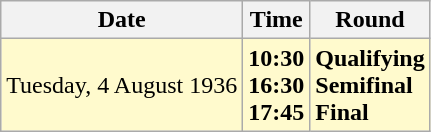<table class="wikitable">
<tr>
<th>Date</th>
<th>Time</th>
<th>Round</th>
</tr>
<tr style=background:lemonchiffon>
<td>Tuesday, 4 August 1936</td>
<td><strong>10:30</strong><br><strong>16:30</strong><br><strong>17:45</strong></td>
<td><strong>Qualifying</strong><br><strong>Semifinal</strong><br><strong>Final</strong></td>
</tr>
</table>
